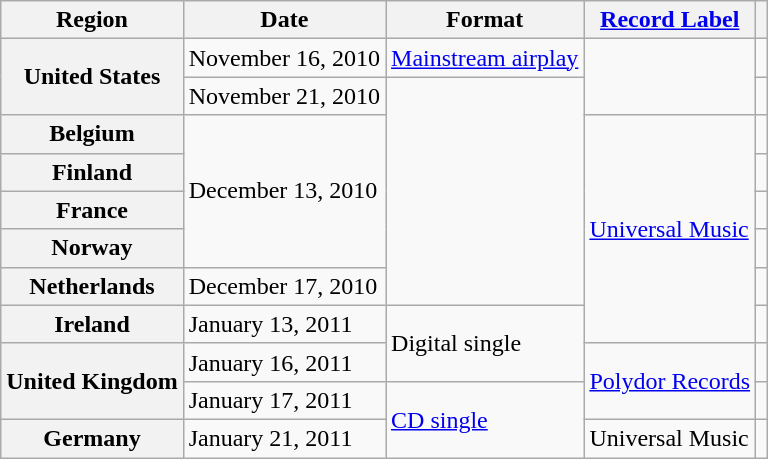<table class="wikitable plainrowheaders">
<tr>
<th scope="col">Region</th>
<th scope="col">Date</th>
<th scope="col">Format</th>
<th scope="col"><a href='#'>Record Label</a></th>
<th scope="col"></th>
</tr>
<tr>
<th scope="row" rowspan="2">United States</th>
<td>November 16, 2010</td>
<td><a href='#'>Mainstream airplay</a></td>
<td rowspan="2"></td>
<td style="text-align:center"></td>
</tr>
<tr>
<td>November 21, 2010</td>
<td rowspan="6"></td>
<td style="text-align:center"></td>
</tr>
<tr>
<th scope="row">Belgium</th>
<td rowspan="4">December 13, 2010</td>
<td rowspan="6"><a href='#'>Universal Music</a></td>
<td style="text-align:center"></td>
</tr>
<tr>
<th scope="row">Finland</th>
<td style="text-align:center"></td>
</tr>
<tr>
<th scope="row">France</th>
<td style="text-align:center"></td>
</tr>
<tr>
<th scope="row">Norway</th>
<td style="text-align:center"></td>
</tr>
<tr>
<th scope="row">Netherlands</th>
<td>December 17, 2010</td>
<td style="text-align:center"></td>
</tr>
<tr>
<th scope="row">Ireland</th>
<td>January 13, 2011</td>
<td rowspan="2">Digital single</td>
<td style="text-align:center"></td>
</tr>
<tr>
<th scope="row" rowspan="2">United Kingdom</th>
<td>January 16, 2011</td>
<td rowspan="2"><a href='#'>Polydor Records</a></td>
<td style="text-align:center"></td>
</tr>
<tr>
<td>January 17, 2011</td>
<td rowspan="2"><a href='#'>CD single</a></td>
<td style="text-align:center"></td>
</tr>
<tr>
<th scope="row">Germany</th>
<td>January 21, 2011</td>
<td>Universal Music</td>
<td style="text-align:center"></td>
</tr>
</table>
